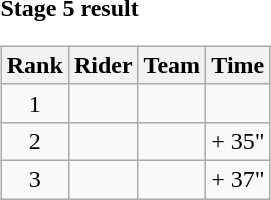<table>
<tr>
<td><strong>Stage 5 result</strong><br><table class="wikitable">
<tr>
<th scope="col">Rank</th>
<th scope="col">Rider</th>
<th scope="col">Team</th>
<th scope="col">Time</th>
</tr>
<tr>
<td style="text-align:center;">1</td>
<td></td>
<td></td>
<td style="text-align:right;"></td>
</tr>
<tr>
<td style="text-align:center;">2</td>
<td></td>
<td></td>
<td style="text-align:right;">+ 35"</td>
</tr>
<tr>
<td style="text-align:center;">3</td>
<td></td>
<td></td>
<td style="text-align:right;">+ 37"</td>
</tr>
</table>
</td>
</tr>
</table>
